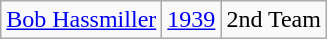<table class="wikitable">
<tr align="center">
<td><a href='#'>Bob Hassmiller</a></td>
<td><a href='#'>1939</a></td>
<td>2nd Team</td>
</tr>
</table>
